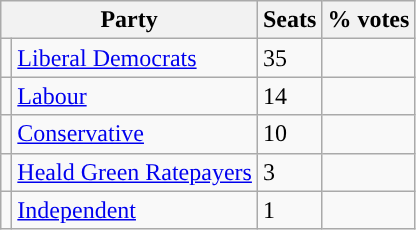<table class="wikitable">
<tr>
<th colspan="2">Party</th>
<th>Seats</th>
<th>% votes</th>
</tr>
<tr>
<td style="background-color: "></td>
<td><a href='#'>Liberal Democrats</a></td>
<td>35</td>
<td></td>
</tr>
<tr>
<td style="background-color: "></td>
<td><a href='#'>Labour</a></td>
<td>14</td>
<td></td>
</tr>
<tr>
<td style="background-color: "></td>
<td><a href='#'>Conservative</a></td>
<td>10</td>
<td></td>
</tr>
<tr>
<td style="background-color: "></td>
<td><a href='#'>Heald Green Ratepayers</a></td>
<td>3</td>
<td></td>
</tr>
<tr>
<td style="background-color: "></td>
<td><a href='#'>Independent</a></td>
<td>1</td>
<td></td>
</tr>
</table>
